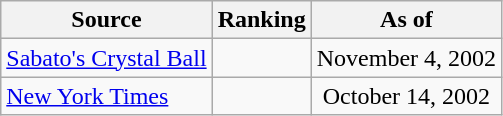<table class="wikitable" style="text-align:center">
<tr>
<th>Source</th>
<th>Ranking</th>
<th>As of</th>
</tr>
<tr>
<td align=left><a href='#'>Sabato's Crystal Ball</a></td>
<td></td>
<td>November 4, 2002</td>
</tr>
<tr>
<td align=left><a href='#'>New York Times</a></td>
<td></td>
<td>October 14, 2002</td>
</tr>
</table>
